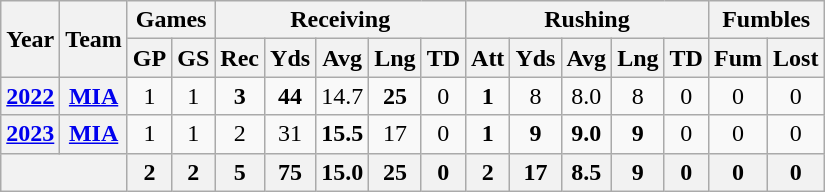<table class="wikitable" style="text-align:center;">
<tr>
<th rowspan="2">Year</th>
<th rowspan="2">Team</th>
<th colspan="2">Games</th>
<th colspan="5">Receiving</th>
<th colspan="5">Rushing</th>
<th colspan="2">Fumbles</th>
</tr>
<tr>
<th>GP</th>
<th>GS</th>
<th>Rec</th>
<th>Yds</th>
<th>Avg</th>
<th>Lng</th>
<th>TD</th>
<th>Att</th>
<th>Yds</th>
<th>Avg</th>
<th>Lng</th>
<th>TD</th>
<th>Fum</th>
<th>Lost</th>
</tr>
<tr>
<th><a href='#'>2022</a></th>
<th><a href='#'>MIA</a></th>
<td>1</td>
<td>1</td>
<td><strong>3</strong></td>
<td><strong>44</strong></td>
<td>14.7</td>
<td><strong>25</strong></td>
<td>0</td>
<td><strong>1</strong></td>
<td>8</td>
<td>8.0</td>
<td>8</td>
<td>0</td>
<td>0</td>
<td>0</td>
</tr>
<tr>
<th><a href='#'>2023</a></th>
<th><a href='#'>MIA</a></th>
<td>1</td>
<td>1</td>
<td>2</td>
<td>31</td>
<td><strong>15.5</strong></td>
<td>17</td>
<td>0</td>
<td><strong>1</strong></td>
<td><strong>9</strong></td>
<td><strong>9.0</strong></td>
<td><strong>9</strong></td>
<td>0</td>
<td>0</td>
<td>0</td>
</tr>
<tr>
<th colspan="2"></th>
<th>2</th>
<th>2</th>
<th>5</th>
<th>75</th>
<th>15.0</th>
<th>25</th>
<th>0</th>
<th>2</th>
<th>17</th>
<th>8.5</th>
<th>9</th>
<th>0</th>
<th>0</th>
<th>0</th>
</tr>
</table>
